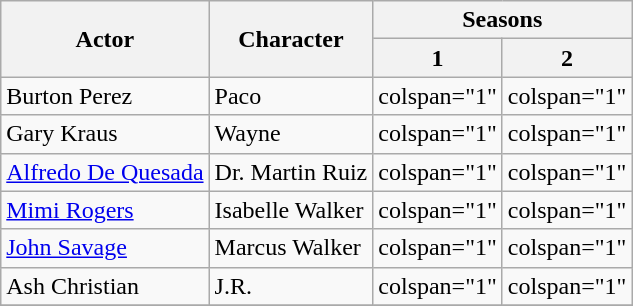<table class="wikitable">
<tr>
<th rowspan="2">Actor</th>
<th rowspan="2">Character</th>
<th colspan="7">Seasons</th>
</tr>
<tr>
<th style="width:50pt;">1</th>
<th style="width:50pt;">2</th>
</tr>
<tr>
<td>Burton Perez</td>
<td>Paco</td>
<td>colspan="1" </td>
<td>colspan="1" </td>
</tr>
<tr>
<td>Gary Kraus</td>
<td>Wayne</td>
<td>colspan="1" </td>
<td>colspan="1" </td>
</tr>
<tr>
<td><a href='#'>Alfredo De Quesada</a></td>
<td>Dr. Martin Ruiz</td>
<td>colspan="1" </td>
<td>colspan="1" </td>
</tr>
<tr>
<td><a href='#'>Mimi Rogers</a></td>
<td>Isabelle Walker</td>
<td>colspan="1" </td>
<td>colspan="1" </td>
</tr>
<tr>
<td><a href='#'>John Savage</a></td>
<td>Marcus Walker</td>
<td>colspan="1" </td>
<td>colspan="1" </td>
</tr>
<tr>
<td>Ash Christian</td>
<td>J.R.</td>
<td>colspan="1" </td>
<td>colspan="1" </td>
</tr>
<tr>
</tr>
</table>
